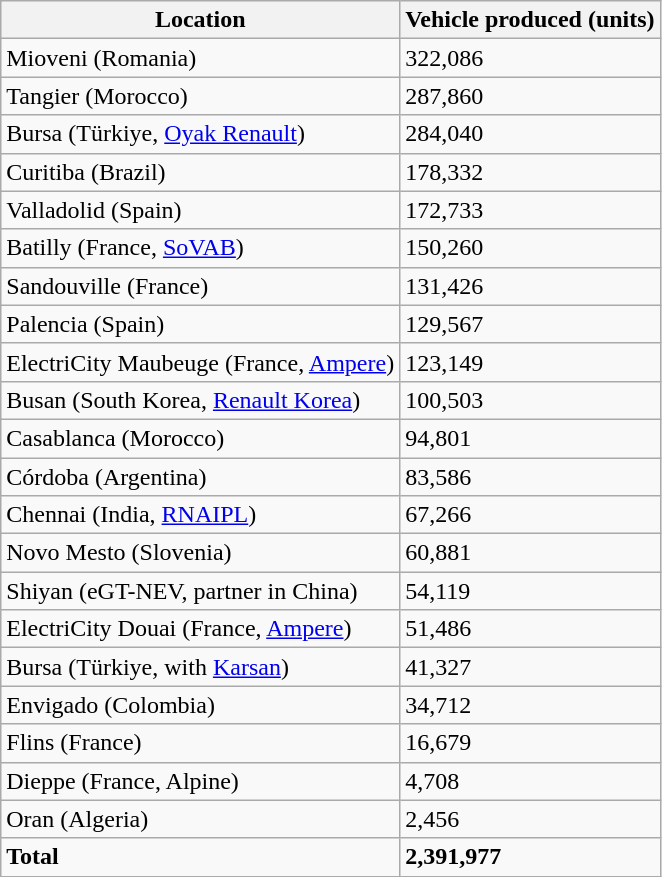<table class="wikitable">
<tr>
<th>Location</th>
<th>Vehicle produced (units)</th>
</tr>
<tr>
<td>Mioveni (Romania)</td>
<td>322,086</td>
</tr>
<tr>
<td>Tangier (Morocco)</td>
<td>287,860</td>
</tr>
<tr>
<td>Bursa (Türkiye, <a href='#'>Oyak Renault</a>)</td>
<td>284,040</td>
</tr>
<tr>
<td>Curitiba (Brazil)</td>
<td>178,332</td>
</tr>
<tr>
<td>Valladolid (Spain)</td>
<td>172,733</td>
</tr>
<tr>
<td>Batilly (France, <a href='#'>SoVAB</a>)</td>
<td>150,260</td>
</tr>
<tr>
<td>Sandouville (France)</td>
<td>131,426</td>
</tr>
<tr>
<td>Palencia (Spain)</td>
<td>129,567</td>
</tr>
<tr>
<td>ElectriCity Maubeuge (France, <a href='#'>Ampere</a>)</td>
<td>123,149</td>
</tr>
<tr>
<td>Busan (South Korea, <a href='#'>Renault Korea</a>)</td>
<td>100,503</td>
</tr>
<tr>
<td>Casablanca (Morocco)</td>
<td>94,801</td>
</tr>
<tr>
<td>Córdoba (Argentina)</td>
<td>83,586</td>
</tr>
<tr>
<td>Chennai (India, <a href='#'>RNAIPL</a>)</td>
<td>67,266</td>
</tr>
<tr>
<td>Novo Mesto (Slovenia)</td>
<td>60,881</td>
</tr>
<tr>
<td>Shiyan (eGT-NEV, partner in China)</td>
<td>54,119</td>
</tr>
<tr>
<td>ElectriCity Douai (France, <a href='#'>Ampere</a>)</td>
<td>51,486</td>
</tr>
<tr>
<td>Bursa (Türkiye, with <a href='#'>Karsan</a>)</td>
<td>41,327</td>
</tr>
<tr>
<td>Envigado (Colombia)</td>
<td>34,712</td>
</tr>
<tr>
<td>Flins (France)</td>
<td>16,679</td>
</tr>
<tr>
<td>Dieppe (France, Alpine)</td>
<td>4,708</td>
</tr>
<tr>
<td>Oran (Algeria)</td>
<td>2,456</td>
</tr>
<tr>
<td><strong>Total</strong></td>
<td><strong>2,391,977</strong></td>
</tr>
</table>
